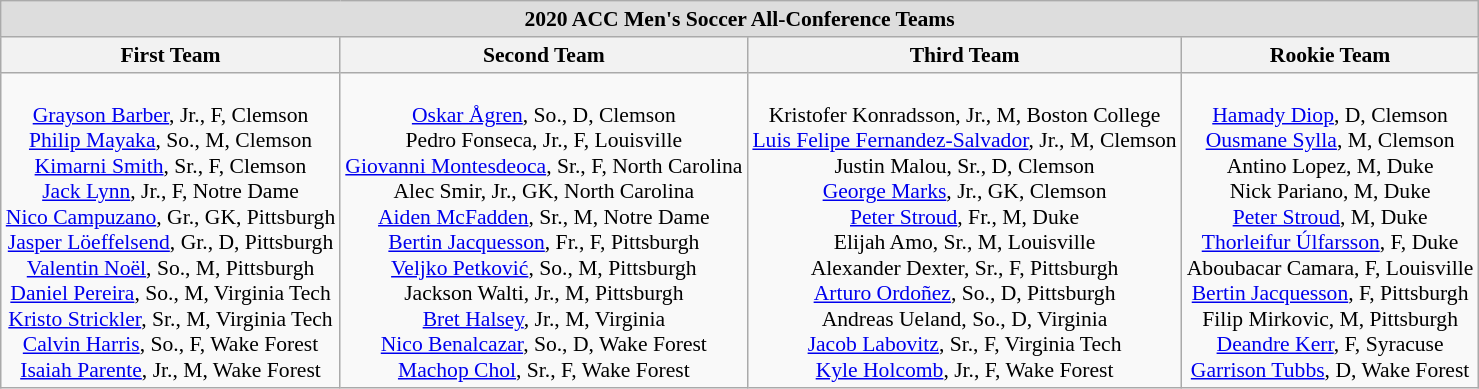<table class="wikitable" style="white-space:nowrap; font-size:90%;">
<tr>
<td colspan="7" style="text-align:center; background:#ddd;"><strong>2020 ACC Men's Soccer All-Conference Teams</strong></td>
</tr>
<tr>
<th>First Team</th>
<th>Second Team</th>
<th>Third Team</th>
<th>Rookie Team</th>
</tr>
<tr>
<td align="center"><br><a href='#'>Grayson Barber</a>, Jr., F, Clemson<br>
<a href='#'>Philip Mayaka</a>, So., M, Clemson<br>
<a href='#'>Kimarni Smith</a>, Sr., F, Clemson<br>
<a href='#'>Jack Lynn</a>, Jr., F, Notre Dame<br>
<a href='#'>Nico Campuzano</a>, Gr., GK, Pittsburgh<br>
<a href='#'>Jasper Löeffelsend</a>, Gr., D, Pittsburgh<br>
<a href='#'>Valentin Noël</a>, So., M, Pittsburgh<br>
<a href='#'>Daniel Pereira</a>, So., M, Virginia Tech<br>
<a href='#'>Kristo Strickler</a>, Sr., M, Virginia Tech<br>
<a href='#'>Calvin Harris</a>, So., F, Wake Forest<br>
<a href='#'>Isaiah Parente</a>, Jr., M, Wake Forest</td>
<td align="center"><br><a href='#'>Oskar Ågren</a>, So., D, Clemson<br>
Pedro Fonseca, Jr., F, Louisville<br>
<a href='#'>Giovanni Montesdeoca</a>, Sr., F, North Carolina<br>
Alec Smir, Jr., GK, North Carolina<br>
<a href='#'>Aiden McFadden</a>, Sr., M, Notre Dame<br>
<a href='#'>Bertin Jacquesson</a>, Fr., F, Pittsburgh<br>
<a href='#'>Veljko Petković</a>, So., M, Pittsburgh<br>
Jackson Walti, Jr., M, Pittsburgh<br>
<a href='#'>Bret Halsey</a>, Jr., M, Virginia<br>
<a href='#'>Nico Benalcazar</a>, So., D, Wake Forest<br>
<a href='#'>Machop Chol</a>, Sr., F, Wake Forest</td>
<td align="center"><br>Kristofer Konradsson, Jr., M, Boston College<br>
<a href='#'>Luis Felipe Fernandez-Salvador</a>, Jr., M, Clemson<br>
Justin Malou, Sr., D, Clemson<br>
<a href='#'>George Marks</a>, Jr., GK, Clemson<br>
<a href='#'>Peter Stroud</a>, Fr., M, Duke<br>
Elijah Amo, Sr., M, Louisville<br>
Alexander Dexter, Sr., F, Pittsburgh<br>
<a href='#'>Arturo Ordoñez</a>, So., D, Pittsburgh<br>
Andreas Ueland, So., D, Virginia<br>
<a href='#'>Jacob Labovitz</a>, Sr., F, Virginia Tech<br>
<a href='#'>Kyle Holcomb</a>, Jr., F, Wake Forest</td>
<td align="center"><br><a href='#'>Hamady Diop</a>, D, Clemson<br>
<a href='#'>Ousmane Sylla</a>, M, Clemson<br>
Antino Lopez, M, Duke<br>
Nick Pariano, M, Duke<br>
<a href='#'>Peter Stroud</a>, M, Duke<br>
<a href='#'>Thorleifur Úlfarsson</a>, F, Duke<br>
Aboubacar Camara, F, Louisville<br>
<a href='#'>Bertin Jacquesson</a>, F, Pittsburgh<br>
Filip Mirkovic, M, Pittsburgh<br>
<a href='#'>Deandre Kerr</a>, F, Syracuse<br>
<a href='#'>Garrison Tubbs</a>, D, Wake Forest</td>
</tr>
</table>
